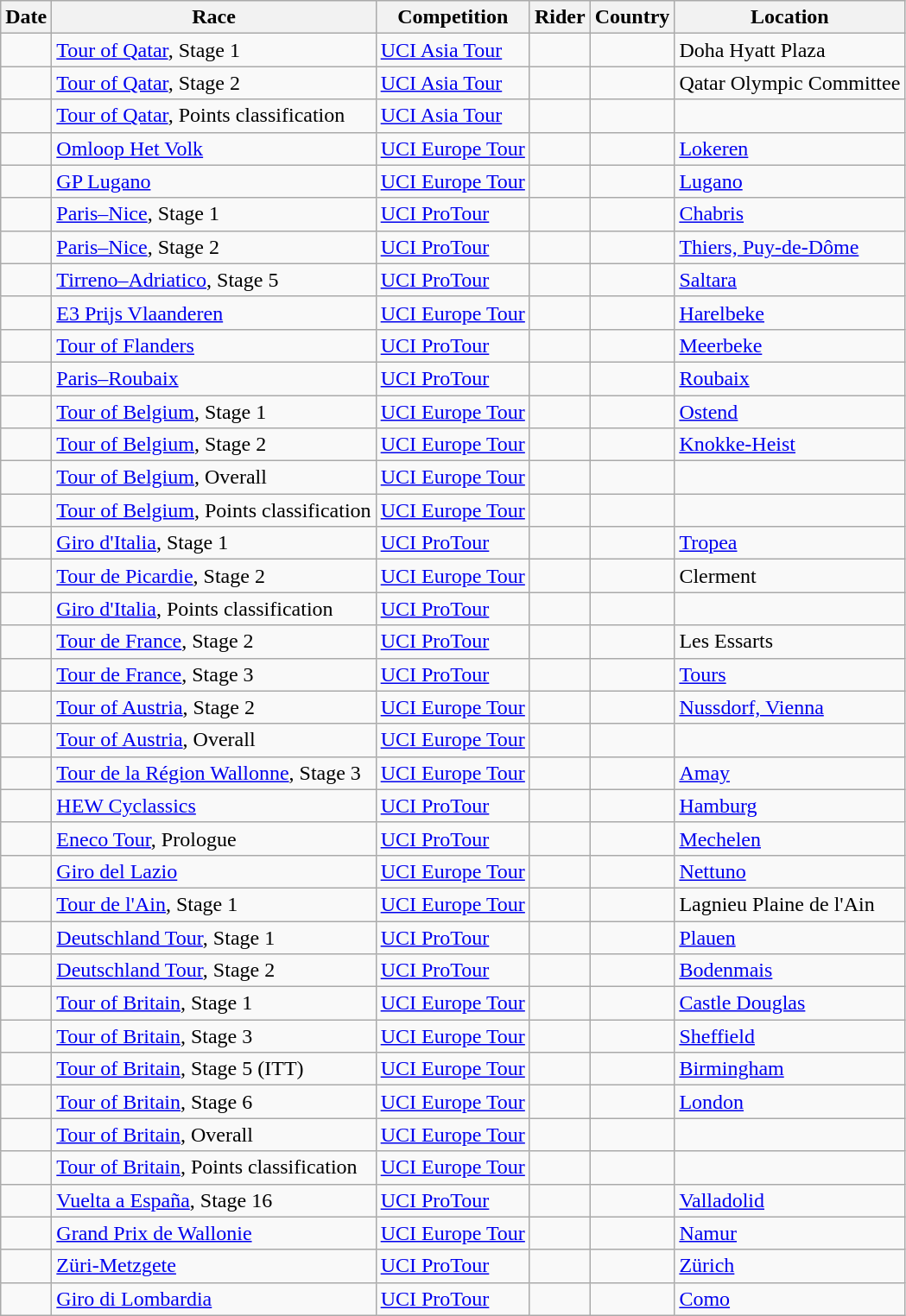<table class="wikitable sortable">
<tr>
<th>Date</th>
<th>Race</th>
<th>Competition</th>
<th>Rider</th>
<th>Country</th>
<th>Location</th>
</tr>
<tr>
<td></td>
<td><a href='#'>Tour of Qatar</a>, Stage 1</td>
<td><a href='#'>UCI Asia Tour</a></td>
<td></td>
<td></td>
<td>Doha Hyatt Plaza</td>
</tr>
<tr>
<td></td>
<td><a href='#'>Tour of Qatar</a>, Stage 2</td>
<td><a href='#'>UCI Asia Tour</a></td>
<td></td>
<td></td>
<td>Qatar Olympic Committee</td>
</tr>
<tr>
<td></td>
<td><a href='#'>Tour of Qatar</a>, Points classification</td>
<td><a href='#'>UCI Asia Tour</a></td>
<td></td>
<td></td>
<td></td>
</tr>
<tr>
<td></td>
<td><a href='#'>Omloop Het Volk</a></td>
<td><a href='#'>UCI Europe Tour</a></td>
<td></td>
<td></td>
<td><a href='#'>Lokeren</a></td>
</tr>
<tr>
<td></td>
<td><a href='#'>GP Lugano</a></td>
<td><a href='#'>UCI Europe Tour</a></td>
<td></td>
<td></td>
<td><a href='#'>Lugano</a></td>
</tr>
<tr>
<td></td>
<td><a href='#'>Paris–Nice</a>, Stage 1</td>
<td><a href='#'>UCI ProTour</a></td>
<td></td>
<td></td>
<td><a href='#'>Chabris</a></td>
</tr>
<tr>
<td></td>
<td><a href='#'>Paris–Nice</a>, Stage 2</td>
<td><a href='#'>UCI ProTour</a></td>
<td></td>
<td></td>
<td><a href='#'>Thiers, Puy-de-Dôme</a></td>
</tr>
<tr>
<td></td>
<td><a href='#'>Tirreno–Adriatico</a>, Stage 5</td>
<td><a href='#'>UCI ProTour</a></td>
<td></td>
<td></td>
<td><a href='#'>Saltara</a></td>
</tr>
<tr>
<td></td>
<td><a href='#'>E3 Prijs Vlaanderen</a></td>
<td><a href='#'>UCI Europe Tour</a></td>
<td></td>
<td></td>
<td><a href='#'>Harelbeke</a></td>
</tr>
<tr>
<td></td>
<td><a href='#'>Tour of Flanders</a></td>
<td><a href='#'>UCI ProTour</a></td>
<td></td>
<td></td>
<td><a href='#'>Meerbeke</a></td>
</tr>
<tr>
<td></td>
<td><a href='#'>Paris–Roubaix</a></td>
<td><a href='#'>UCI ProTour</a></td>
<td></td>
<td></td>
<td><a href='#'>Roubaix</a></td>
</tr>
<tr>
<td></td>
<td><a href='#'>Tour of Belgium</a>, Stage 1</td>
<td><a href='#'>UCI Europe Tour</a></td>
<td></td>
<td></td>
<td><a href='#'>Ostend</a></td>
</tr>
<tr>
<td></td>
<td><a href='#'>Tour of Belgium</a>, Stage 2</td>
<td><a href='#'>UCI Europe Tour</a></td>
<td></td>
<td></td>
<td><a href='#'>Knokke-Heist</a></td>
</tr>
<tr>
<td></td>
<td><a href='#'>Tour of Belgium</a>, Overall</td>
<td><a href='#'>UCI Europe Tour</a></td>
<td></td>
<td></td>
<td></td>
</tr>
<tr>
<td></td>
<td><a href='#'>Tour of Belgium</a>, Points classification</td>
<td><a href='#'>UCI Europe Tour</a></td>
<td></td>
<td></td>
<td></td>
</tr>
<tr>
<td></td>
<td><a href='#'>Giro d'Italia</a>, Stage 1</td>
<td><a href='#'>UCI ProTour</a></td>
<td></td>
<td></td>
<td><a href='#'>Tropea</a></td>
</tr>
<tr>
<td></td>
<td><a href='#'>Tour de Picardie</a>, Stage 2</td>
<td><a href='#'>UCI Europe Tour</a></td>
<td></td>
<td></td>
<td>Clerment</td>
</tr>
<tr>
<td></td>
<td><a href='#'>Giro d'Italia</a>, Points classification</td>
<td><a href='#'>UCI ProTour</a></td>
<td></td>
<td></td>
<td></td>
</tr>
<tr>
<td></td>
<td><a href='#'>Tour de France</a>, Stage 2</td>
<td><a href='#'>UCI ProTour</a></td>
<td></td>
<td></td>
<td>Les Essarts</td>
</tr>
<tr>
<td></td>
<td><a href='#'>Tour de France</a>, Stage 3</td>
<td><a href='#'>UCI ProTour</a></td>
<td></td>
<td></td>
<td><a href='#'>Tours</a></td>
</tr>
<tr>
<td></td>
<td><a href='#'>Tour of Austria</a>, Stage 2</td>
<td><a href='#'>UCI Europe Tour</a></td>
<td></td>
<td></td>
<td><a href='#'>Nussdorf, Vienna</a></td>
</tr>
<tr>
<td></td>
<td><a href='#'>Tour of Austria</a>, Overall</td>
<td><a href='#'>UCI Europe Tour</a></td>
<td></td>
<td></td>
<td></td>
</tr>
<tr>
<td></td>
<td><a href='#'>Tour de la Région Wallonne</a>, Stage 3</td>
<td><a href='#'>UCI Europe Tour</a></td>
<td></td>
<td></td>
<td><a href='#'>Amay</a></td>
</tr>
<tr>
<td></td>
<td><a href='#'>HEW Cyclassics</a></td>
<td><a href='#'>UCI ProTour</a></td>
<td></td>
<td></td>
<td><a href='#'>Hamburg</a></td>
</tr>
<tr>
<td></td>
<td><a href='#'>Eneco Tour</a>, Prologue</td>
<td><a href='#'>UCI ProTour</a></td>
<td></td>
<td></td>
<td><a href='#'>Mechelen</a></td>
</tr>
<tr>
<td></td>
<td><a href='#'>Giro del Lazio</a></td>
<td><a href='#'>UCI Europe Tour</a></td>
<td></td>
<td></td>
<td><a href='#'>Nettuno</a></td>
</tr>
<tr>
<td></td>
<td><a href='#'>Tour de l'Ain</a>, Stage 1</td>
<td><a href='#'>UCI Europe Tour</a></td>
<td></td>
<td></td>
<td>Lagnieu Plaine de l'Ain</td>
</tr>
<tr>
<td></td>
<td><a href='#'>Deutschland Tour</a>, Stage 1</td>
<td><a href='#'>UCI ProTour</a></td>
<td></td>
<td></td>
<td><a href='#'>Plauen</a></td>
</tr>
<tr>
<td></td>
<td><a href='#'>Deutschland Tour</a>, Stage 2</td>
<td><a href='#'>UCI ProTour</a></td>
<td></td>
<td></td>
<td><a href='#'>Bodenmais</a></td>
</tr>
<tr>
<td></td>
<td><a href='#'>Tour of Britain</a>, Stage 1</td>
<td><a href='#'>UCI Europe Tour</a></td>
<td></td>
<td></td>
<td><a href='#'>Castle Douglas</a></td>
</tr>
<tr>
<td></td>
<td><a href='#'>Tour of Britain</a>, Stage 3</td>
<td><a href='#'>UCI Europe Tour</a></td>
<td></td>
<td></td>
<td><a href='#'>Sheffield</a></td>
</tr>
<tr>
<td></td>
<td><a href='#'>Tour of Britain</a>, Stage 5 (ITT)</td>
<td><a href='#'>UCI Europe Tour</a></td>
<td></td>
<td></td>
<td><a href='#'>Birmingham</a></td>
</tr>
<tr>
<td></td>
<td><a href='#'>Tour of Britain</a>, Stage 6</td>
<td><a href='#'>UCI Europe Tour</a></td>
<td></td>
<td></td>
<td><a href='#'>London</a></td>
</tr>
<tr>
<td></td>
<td><a href='#'>Tour of Britain</a>, Overall</td>
<td><a href='#'>UCI Europe Tour</a></td>
<td></td>
<td></td>
<td></td>
</tr>
<tr>
<td></td>
<td><a href='#'>Tour of Britain</a>, Points classification</td>
<td><a href='#'>UCI Europe Tour</a></td>
<td></td>
<td></td>
<td></td>
</tr>
<tr>
<td></td>
<td><a href='#'>Vuelta a España</a>, Stage 16</td>
<td><a href='#'>UCI ProTour</a></td>
<td></td>
<td></td>
<td><a href='#'>Valladolid</a></td>
</tr>
<tr>
<td></td>
<td><a href='#'>Grand Prix de Wallonie</a></td>
<td><a href='#'>UCI Europe Tour</a></td>
<td></td>
<td></td>
<td><a href='#'>Namur</a></td>
</tr>
<tr>
<td></td>
<td><a href='#'>Züri-Metzgete</a></td>
<td><a href='#'>UCI ProTour</a></td>
<td></td>
<td></td>
<td><a href='#'>Zürich</a></td>
</tr>
<tr>
<td></td>
<td><a href='#'>Giro di Lombardia</a></td>
<td><a href='#'>UCI ProTour</a></td>
<td></td>
<td></td>
<td><a href='#'>Como</a></td>
</tr>
</table>
